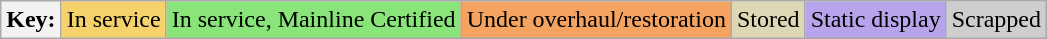<table class="wikitable">
<tr>
<th>Key:</th>
<td bgcolor=#F5D26C>In service</td>
<td bgcolor=#89E579>In service, Mainline Certified</td>
<td bgcolor=#f4a460>Under overhaul/restoration</td>
<td bgcolor=#DED7B6>Stored</td>
<td bgcolor=#B7A4EB>Static display</td>
<td bgcolor=#cecece>Scrapped</td>
</tr>
</table>
